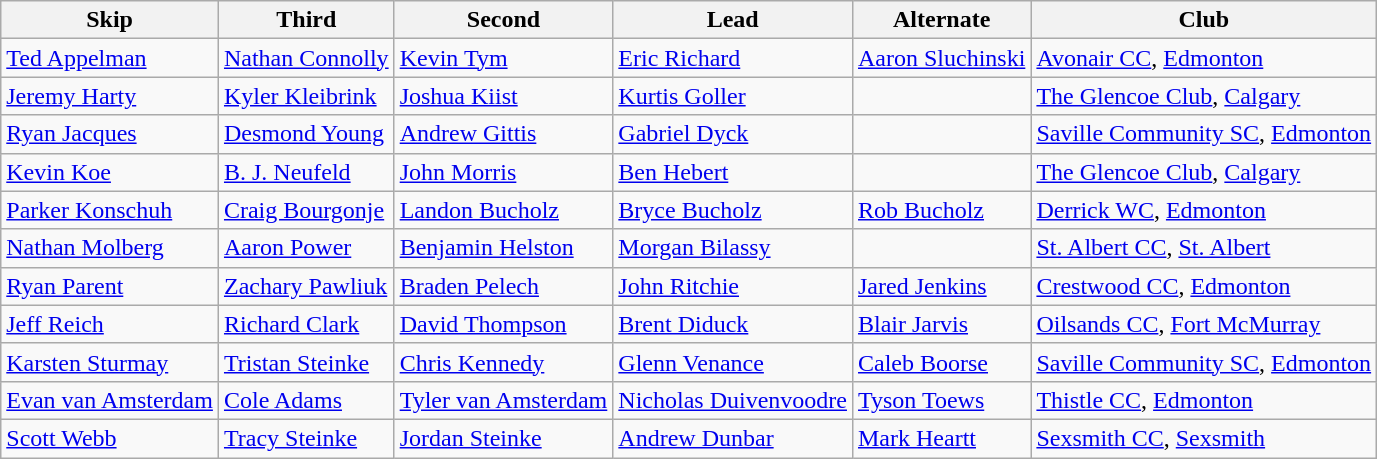<table class="wikitable" border="1">
<tr>
<th scope="col">Skip</th>
<th scope="col">Third</th>
<th scope="col">Second</th>
<th scope="col">Lead</th>
<th scope="col">Alternate</th>
<th scope="col">Club</th>
</tr>
<tr>
<td><a href='#'>Ted Appelman</a></td>
<td><a href='#'>Nathan Connolly</a></td>
<td><a href='#'>Kevin Tym</a></td>
<td><a href='#'>Eric Richard</a></td>
<td><a href='#'>Aaron Sluchinski</a></td>
<td><a href='#'>Avonair CC</a>, <a href='#'>Edmonton</a></td>
</tr>
<tr>
<td><a href='#'>Jeremy Harty</a></td>
<td><a href='#'>Kyler Kleibrink</a></td>
<td><a href='#'>Joshua Kiist</a></td>
<td><a href='#'>Kurtis Goller</a></td>
<td></td>
<td><a href='#'>The Glencoe Club</a>, <a href='#'>Calgary</a></td>
</tr>
<tr>
<td><a href='#'>Ryan Jacques</a></td>
<td><a href='#'>Desmond Young</a></td>
<td><a href='#'>Andrew Gittis</a></td>
<td><a href='#'>Gabriel Dyck</a></td>
<td></td>
<td><a href='#'>Saville Community SC</a>, <a href='#'>Edmonton</a></td>
</tr>
<tr>
<td><a href='#'>Kevin Koe</a></td>
<td><a href='#'>B. J. Neufeld</a></td>
<td><a href='#'>John Morris</a></td>
<td><a href='#'>Ben Hebert</a></td>
<td></td>
<td><a href='#'>The Glencoe Club</a>, <a href='#'>Calgary</a></td>
</tr>
<tr>
<td><a href='#'>Parker Konschuh</a></td>
<td><a href='#'>Craig Bourgonje</a></td>
<td><a href='#'>Landon Bucholz</a></td>
<td><a href='#'>Bryce Bucholz</a></td>
<td><a href='#'>Rob Bucholz</a></td>
<td><a href='#'>Derrick WC</a>, <a href='#'>Edmonton</a></td>
</tr>
<tr>
<td><a href='#'>Nathan Molberg</a></td>
<td><a href='#'>Aaron Power</a></td>
<td><a href='#'>Benjamin Helston</a></td>
<td><a href='#'>Morgan Bilassy</a></td>
<td></td>
<td><a href='#'>St. Albert CC</a>, <a href='#'>St. Albert</a></td>
</tr>
<tr>
<td><a href='#'>Ryan Parent</a></td>
<td><a href='#'>Zachary Pawliuk</a></td>
<td><a href='#'>Braden Pelech</a></td>
<td><a href='#'>John Ritchie</a></td>
<td><a href='#'>Jared Jenkins</a></td>
<td><a href='#'>Crestwood CC</a>, <a href='#'>Edmonton</a></td>
</tr>
<tr>
<td><a href='#'>Jeff Reich</a></td>
<td><a href='#'>Richard Clark</a></td>
<td><a href='#'>David Thompson</a></td>
<td><a href='#'>Brent Diduck</a></td>
<td><a href='#'>Blair Jarvis</a></td>
<td><a href='#'>Oilsands CC</a>, <a href='#'>Fort McMurray</a></td>
</tr>
<tr>
<td><a href='#'>Karsten Sturmay</a></td>
<td><a href='#'>Tristan Steinke</a></td>
<td><a href='#'>Chris Kennedy</a></td>
<td><a href='#'>Glenn Venance</a></td>
<td><a href='#'>Caleb Boorse</a></td>
<td><a href='#'>Saville Community SC</a>, <a href='#'>Edmonton</a></td>
</tr>
<tr>
<td><a href='#'>Evan van Amsterdam</a></td>
<td><a href='#'>Cole Adams</a></td>
<td><a href='#'>Tyler van Amsterdam</a></td>
<td><a href='#'>Nicholas Duivenvoodre</a></td>
<td><a href='#'>Tyson Toews</a></td>
<td><a href='#'>Thistle CC</a>, <a href='#'>Edmonton</a></td>
</tr>
<tr>
<td><a href='#'>Scott Webb</a></td>
<td><a href='#'>Tracy Steinke</a></td>
<td><a href='#'>Jordan Steinke</a></td>
<td><a href='#'>Andrew Dunbar</a></td>
<td><a href='#'>Mark Heartt</a></td>
<td><a href='#'>Sexsmith CC</a>, <a href='#'>Sexsmith</a></td>
</tr>
</table>
